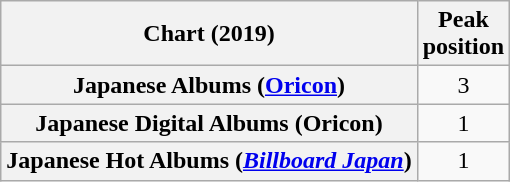<table class="wikitable plainrowheaders sortable" style="text-align:center;">
<tr>
<th scope="col">Chart (2019)</th>
<th scope="col">Peak<br>position</th>
</tr>
<tr>
<th scope="row">Japanese Albums (<a href='#'>Oricon</a>)</th>
<td>3</td>
</tr>
<tr>
<th scope="row">Japanese Digital Albums (Oricon)</th>
<td>1</td>
</tr>
<tr>
<th scope="row">Japanese Hot Albums (<em><a href='#'>Billboard Japan</a></em>)</th>
<td>1</td>
</tr>
</table>
